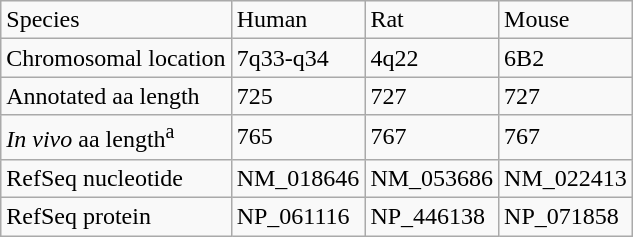<table class="wikitable">
<tr>
<td>Species</td>
<td>Human</td>
<td>Rat</td>
<td>Mouse</td>
</tr>
<tr>
<td>Chromosomal location</td>
<td>7q33-q34</td>
<td>4q22</td>
<td>6B2</td>
</tr>
<tr>
<td>Annotated aa length</td>
<td>725</td>
<td>727</td>
<td>727</td>
</tr>
<tr>
<td><em>In vivo</em> aa length<sup>a</sup></td>
<td>765</td>
<td>767</td>
<td>767</td>
</tr>
<tr>
<td>RefSeq nucleotide</td>
<td>NM_018646</td>
<td>NM_053686</td>
<td>NM_022413</td>
</tr>
<tr>
<td>RefSeq protein</td>
<td>NP_061116</td>
<td>NP_446138</td>
<td>NP_071858</td>
</tr>
</table>
